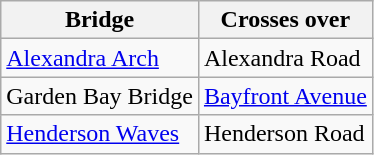<table class="wikitable">
<tr>
<th>Bridge</th>
<th>Crosses over</th>
</tr>
<tr>
<td><a href='#'>Alexandra Arch</a></td>
<td>Alexandra Road</td>
</tr>
<tr>
<td>Garden Bay Bridge</td>
<td><a href='#'>Bayfront Avenue</a></td>
</tr>
<tr>
<td><a href='#'>Henderson Waves</a></td>
<td>Henderson Road</td>
</tr>
</table>
